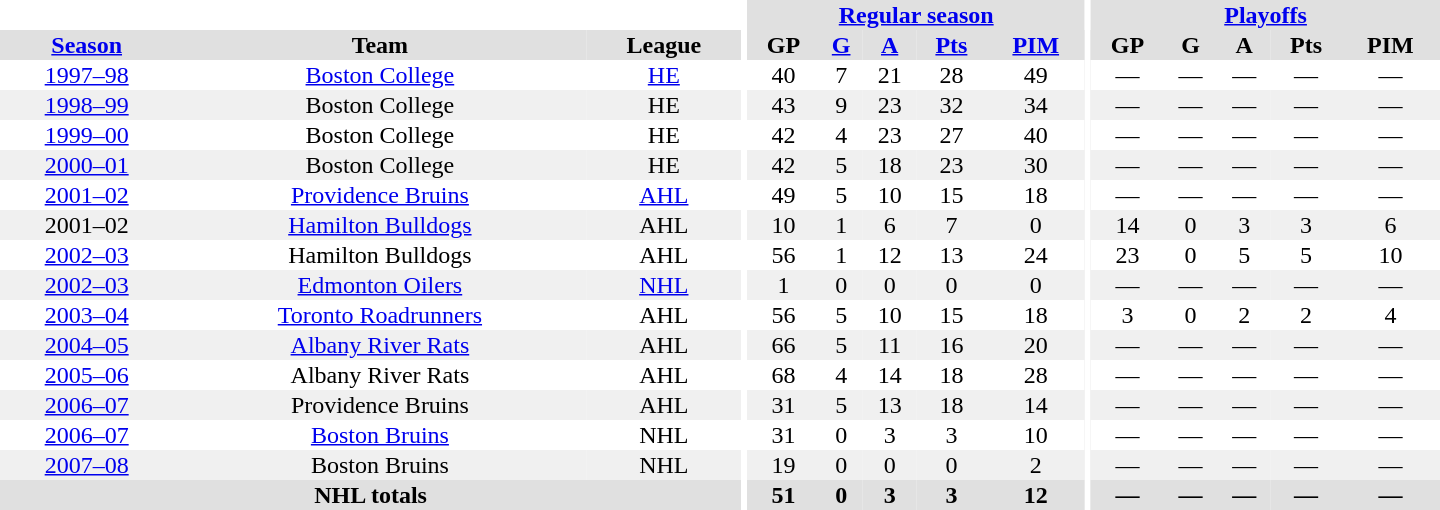<table border="0" cellpadding="1" cellspacing="0" style="text-align:center; width:60em">
<tr bgcolor="#e0e0e0">
<th colspan="3" bgcolor="#ffffff"></th>
<th rowspan="99" bgcolor="#ffffff"></th>
<th colspan="5"><a href='#'>Regular season</a></th>
<th rowspan="99" bgcolor="#ffffff"></th>
<th colspan="5"><a href='#'>Playoffs</a></th>
</tr>
<tr bgcolor="#e0e0e0">
<th><a href='#'>Season</a></th>
<th>Team</th>
<th>League</th>
<th>GP</th>
<th><a href='#'>G</a></th>
<th><a href='#'>A</a></th>
<th><a href='#'>Pts</a></th>
<th><a href='#'>PIM</a></th>
<th>GP</th>
<th>G</th>
<th>A</th>
<th>Pts</th>
<th>PIM</th>
</tr>
<tr ALIGN="center">
<td><a href='#'>1997–98</a></td>
<td><a href='#'>Boston College</a></td>
<td><a href='#'>HE</a></td>
<td>40</td>
<td>7</td>
<td>21</td>
<td>28</td>
<td>49</td>
<td>—</td>
<td>—</td>
<td>—</td>
<td>—</td>
<td>—</td>
</tr>
<tr ALIGN="center" bgcolor="#f0f0f0">
<td><a href='#'>1998–99</a></td>
<td>Boston College</td>
<td>HE</td>
<td>43</td>
<td>9</td>
<td>23</td>
<td>32</td>
<td>34</td>
<td>—</td>
<td>—</td>
<td>—</td>
<td>—</td>
<td>—</td>
</tr>
<tr ALIGN="center">
<td><a href='#'>1999–00</a></td>
<td>Boston College</td>
<td>HE</td>
<td>42</td>
<td>4</td>
<td>23</td>
<td>27</td>
<td>40</td>
<td>—</td>
<td>—</td>
<td>—</td>
<td>—</td>
<td>—</td>
</tr>
<tr ALIGN="center" bgcolor="#f0f0f0">
<td><a href='#'>2000–01</a></td>
<td>Boston College</td>
<td>HE</td>
<td>42</td>
<td>5</td>
<td>18</td>
<td>23</td>
<td>30</td>
<td>—</td>
<td>—</td>
<td>—</td>
<td>—</td>
<td>—</td>
</tr>
<tr ALIGN="center">
<td><a href='#'>2001–02</a></td>
<td><a href='#'>Providence Bruins</a></td>
<td><a href='#'>AHL</a></td>
<td>49</td>
<td>5</td>
<td>10</td>
<td>15</td>
<td>18</td>
<td>—</td>
<td>—</td>
<td>—</td>
<td>—</td>
<td>—</td>
</tr>
<tr ALIGN="center"  bgcolor="#f0f0f0">
<td>2001–02</td>
<td><a href='#'>Hamilton Bulldogs</a></td>
<td>AHL</td>
<td>10</td>
<td>1</td>
<td>6</td>
<td>7</td>
<td>0</td>
<td>14</td>
<td>0</td>
<td>3</td>
<td>3</td>
<td>6</td>
</tr>
<tr ALIGN="center">
<td><a href='#'>2002–03</a></td>
<td>Hamilton Bulldogs</td>
<td>AHL</td>
<td>56</td>
<td>1</td>
<td>12</td>
<td>13</td>
<td>24</td>
<td>23</td>
<td>0</td>
<td>5</td>
<td>5</td>
<td>10</td>
</tr>
<tr ALIGN="center" bgcolor="#f0f0f0">
<td><a href='#'>2002–03</a></td>
<td><a href='#'>Edmonton Oilers</a></td>
<td><a href='#'>NHL</a></td>
<td>1</td>
<td>0</td>
<td>0</td>
<td>0</td>
<td>0</td>
<td>—</td>
<td>—</td>
<td>—</td>
<td>—</td>
<td>—</td>
</tr>
<tr ALIGN="center">
<td><a href='#'>2003–04</a></td>
<td><a href='#'>Toronto Roadrunners</a></td>
<td>AHL</td>
<td>56</td>
<td>5</td>
<td>10</td>
<td>15</td>
<td>18</td>
<td>3</td>
<td>0</td>
<td>2</td>
<td>2</td>
<td>4</td>
</tr>
<tr ALIGN="center" bgcolor="#f0f0f0">
<td><a href='#'>2004–05</a></td>
<td><a href='#'>Albany River Rats</a></td>
<td>AHL</td>
<td>66</td>
<td>5</td>
<td>11</td>
<td>16</td>
<td>20</td>
<td>—</td>
<td>—</td>
<td>—</td>
<td>—</td>
<td>—</td>
</tr>
<tr ALIGN="center">
<td><a href='#'>2005–06</a></td>
<td>Albany River Rats</td>
<td>AHL</td>
<td>68</td>
<td>4</td>
<td>14</td>
<td>18</td>
<td>28</td>
<td>—</td>
<td>—</td>
<td>—</td>
<td>—</td>
<td>—</td>
</tr>
<tr ALIGN="center" bgcolor="#f0f0f0">
<td><a href='#'>2006–07</a></td>
<td>Providence Bruins</td>
<td>AHL</td>
<td>31</td>
<td>5</td>
<td>13</td>
<td>18</td>
<td>14</td>
<td>—</td>
<td>—</td>
<td>—</td>
<td>—</td>
<td>—</td>
</tr>
<tr ALIGN="center">
<td><a href='#'>2006–07</a></td>
<td><a href='#'>Boston Bruins</a></td>
<td>NHL</td>
<td>31</td>
<td>0</td>
<td>3</td>
<td>3</td>
<td>10</td>
<td>—</td>
<td>—</td>
<td>—</td>
<td>—</td>
<td>—</td>
</tr>
<tr ALIGN="center"  bgcolor="#f0f0f0">
<td><a href='#'>2007–08</a></td>
<td>Boston Bruins</td>
<td>NHL</td>
<td>19</td>
<td>0</td>
<td>0</td>
<td>0</td>
<td>2</td>
<td>—</td>
<td>—</td>
<td>—</td>
<td>—</td>
<td>—</td>
</tr>
<tr bgcolor="#e0e0e0">
<th colspan="3">NHL totals</th>
<th>51</th>
<th>0</th>
<th>3</th>
<th>3</th>
<th>12</th>
<th>—</th>
<th>—</th>
<th>—</th>
<th>—</th>
<th>—</th>
</tr>
</table>
